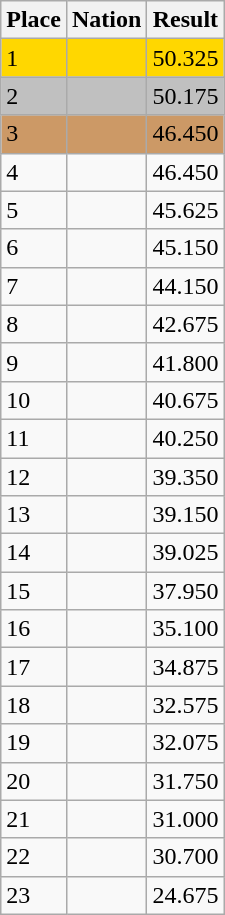<table class="wikitable">
<tr>
<th>Place</th>
<th>Nation</th>
<th>Result</th>
</tr>
<tr bgcolor=gold>
<td>1</td>
<td></td>
<td>50.325</td>
</tr>
<tr bgcolor=silver>
<td>2</td>
<td></td>
<td>50.175</td>
</tr>
<tr bgcolor=cc9966>
<td>3</td>
<td></td>
<td>46.450</td>
</tr>
<tr>
<td>4</td>
<td></td>
<td>46.450</td>
</tr>
<tr>
<td>5</td>
<td></td>
<td>45.625</td>
</tr>
<tr>
<td>6</td>
<td></td>
<td>45.150</td>
</tr>
<tr>
<td>7</td>
<td></td>
<td>44.150</td>
</tr>
<tr>
<td>8</td>
<td></td>
<td>42.675</td>
</tr>
<tr>
<td>9</td>
<td></td>
<td>41.800</td>
</tr>
<tr>
<td>10</td>
<td></td>
<td>40.675</td>
</tr>
<tr>
<td>11</td>
<td></td>
<td>40.250</td>
</tr>
<tr>
<td>12</td>
<td></td>
<td>39.350</td>
</tr>
<tr>
<td>13</td>
<td></td>
<td>39.150</td>
</tr>
<tr>
<td>14</td>
<td></td>
<td>39.025</td>
</tr>
<tr>
<td>15</td>
<td></td>
<td>37.950</td>
</tr>
<tr>
<td>16</td>
<td></td>
<td>35.100</td>
</tr>
<tr>
<td>17</td>
<td></td>
<td>34.875</td>
</tr>
<tr>
<td>18</td>
<td></td>
<td>32.575</td>
</tr>
<tr>
<td>19</td>
<td></td>
<td>32.075</td>
</tr>
<tr>
<td>20</td>
<td></td>
<td>31.750</td>
</tr>
<tr>
<td>21</td>
<td></td>
<td>31.000</td>
</tr>
<tr>
<td>22</td>
<td></td>
<td>30.700</td>
</tr>
<tr>
<td>23</td>
<td></td>
<td>24.675</td>
</tr>
</table>
